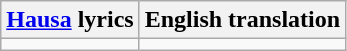<table class="wikitable">
<tr>
<th><a href='#'>Hausa</a> lyrics</th>
<th>English translation</th>
</tr>
<tr style="vertical-align:top; white-space:nowrap;">
<td></td>
<td></td>
</tr>
</table>
